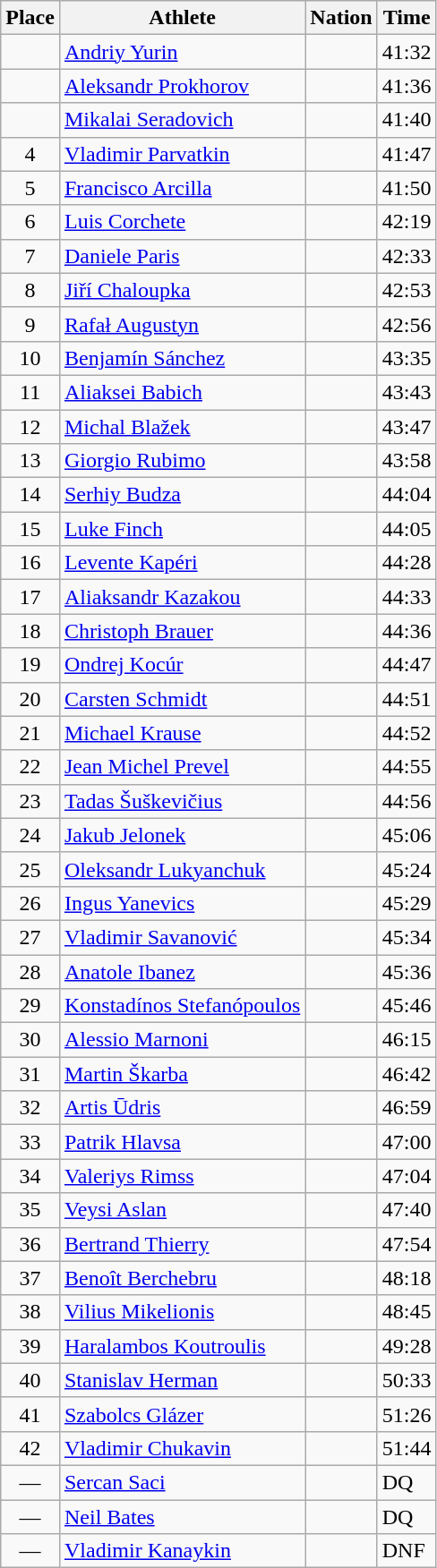<table class=wikitable>
<tr>
<th>Place</th>
<th>Athlete</th>
<th>Nation</th>
<th>Time</th>
</tr>
<tr>
<td align=center></td>
<td><a href='#'>Andriy Yurin</a></td>
<td></td>
<td>41:32</td>
</tr>
<tr>
<td align=center></td>
<td><a href='#'>Aleksandr Prokhorov</a></td>
<td></td>
<td>41:36</td>
</tr>
<tr>
<td align=center></td>
<td><a href='#'>Mikalai Seradovich</a></td>
<td></td>
<td>41:40</td>
</tr>
<tr>
<td align=center>4</td>
<td><a href='#'>Vladimir Parvatkin</a></td>
<td></td>
<td>41:47</td>
</tr>
<tr>
<td align=center>5</td>
<td><a href='#'>Francisco Arcilla</a></td>
<td></td>
<td>41:50</td>
</tr>
<tr>
<td align=center>6</td>
<td><a href='#'>Luis Corchete</a></td>
<td></td>
<td>42:19</td>
</tr>
<tr>
<td align=center>7</td>
<td><a href='#'>Daniele Paris</a></td>
<td></td>
<td>42:33</td>
</tr>
<tr>
<td align=center>8</td>
<td><a href='#'>Jiří Chaloupka</a></td>
<td></td>
<td>42:53</td>
</tr>
<tr>
<td align=center>9</td>
<td><a href='#'>Rafał Augustyn</a></td>
<td></td>
<td>42:56</td>
</tr>
<tr>
<td align=center>10</td>
<td><a href='#'>Benjamín Sánchez</a></td>
<td></td>
<td>43:35</td>
</tr>
<tr>
<td align=center>11</td>
<td><a href='#'>Aliaksei Babich</a></td>
<td></td>
<td>43:43</td>
</tr>
<tr>
<td align=center>12</td>
<td><a href='#'>Michal Blažek</a></td>
<td></td>
<td>43:47</td>
</tr>
<tr>
<td align=center>13</td>
<td><a href='#'>Giorgio Rubimo</a></td>
<td></td>
<td>43:58</td>
</tr>
<tr>
<td align=center>14</td>
<td><a href='#'>Serhiy Budza</a></td>
<td></td>
<td>44:04</td>
</tr>
<tr>
<td align=center>15</td>
<td><a href='#'>Luke Finch</a></td>
<td></td>
<td>44:05</td>
</tr>
<tr>
<td align=center>16</td>
<td><a href='#'>Levente Kapéri</a></td>
<td></td>
<td>44:28</td>
</tr>
<tr>
<td align=center>17</td>
<td><a href='#'>Aliaksandr Kazakou</a></td>
<td></td>
<td>44:33</td>
</tr>
<tr>
<td align=center>18</td>
<td><a href='#'>Christoph Brauer</a></td>
<td></td>
<td>44:36</td>
</tr>
<tr>
<td align=center>19</td>
<td><a href='#'>Ondrej Kocúr</a></td>
<td></td>
<td>44:47</td>
</tr>
<tr>
<td align=center>20</td>
<td><a href='#'>Carsten Schmidt</a></td>
<td></td>
<td>44:51</td>
</tr>
<tr>
<td align=center>21</td>
<td><a href='#'>Michael Krause</a></td>
<td></td>
<td>44:52</td>
</tr>
<tr>
<td align=center>22</td>
<td><a href='#'>Jean Michel Prevel</a></td>
<td></td>
<td>44:55</td>
</tr>
<tr>
<td align=center>23</td>
<td><a href='#'>Tadas Šuškevičius</a></td>
<td></td>
<td>44:56</td>
</tr>
<tr>
<td align=center>24</td>
<td><a href='#'>Jakub Jelonek</a></td>
<td></td>
<td>45:06</td>
</tr>
<tr>
<td align=center>25</td>
<td><a href='#'>Oleksandr Lukyanchuk</a></td>
<td></td>
<td>45:24</td>
</tr>
<tr>
<td align=center>26</td>
<td><a href='#'>Ingus Yanevics</a></td>
<td></td>
<td>45:29</td>
</tr>
<tr>
<td align=center>27</td>
<td><a href='#'>Vladimir Savanović</a></td>
<td></td>
<td>45:34</td>
</tr>
<tr>
<td align=center>28</td>
<td><a href='#'>Anatole Ibanez</a></td>
<td></td>
<td>45:36</td>
</tr>
<tr>
<td align=center>29</td>
<td><a href='#'>Konstadínos Stefanópoulos</a></td>
<td></td>
<td>45:46</td>
</tr>
<tr>
<td align=center>30</td>
<td><a href='#'>Alessio Marnoni</a></td>
<td></td>
<td>46:15</td>
</tr>
<tr>
<td align=center>31</td>
<td><a href='#'>Martin Škarba</a></td>
<td></td>
<td>46:42</td>
</tr>
<tr>
<td align=center>32</td>
<td><a href='#'>Artis Ūdris</a></td>
<td></td>
<td>46:59</td>
</tr>
<tr>
<td align=center>33</td>
<td><a href='#'>Patrik Hlavsa</a></td>
<td></td>
<td>47:00</td>
</tr>
<tr>
<td align=center>34</td>
<td><a href='#'>Valeriys Rimss</a></td>
<td></td>
<td>47:04</td>
</tr>
<tr>
<td align=center>35</td>
<td><a href='#'>Veysi Aslan</a></td>
<td></td>
<td>47:40</td>
</tr>
<tr>
<td align=center>36</td>
<td><a href='#'>Bertrand Thierry</a></td>
<td></td>
<td>47:54</td>
</tr>
<tr>
<td align=center>37</td>
<td><a href='#'>Benoît Berchebru</a></td>
<td></td>
<td>48:18</td>
</tr>
<tr>
<td align=center>38</td>
<td><a href='#'>Vilius Mikelionis</a></td>
<td></td>
<td>48:45</td>
</tr>
<tr>
<td align=center>39</td>
<td><a href='#'>Haralambos Koutroulis</a></td>
<td></td>
<td>49:28</td>
</tr>
<tr>
<td align=center>40</td>
<td><a href='#'>Stanislav Herman</a></td>
<td></td>
<td>50:33</td>
</tr>
<tr>
<td align=center>41</td>
<td><a href='#'>Szabolcs Glázer</a></td>
<td></td>
<td>51:26</td>
</tr>
<tr>
<td align=center>42</td>
<td><a href='#'>Vladimir Chukavin</a></td>
<td></td>
<td>51:44</td>
</tr>
<tr>
<td align=center>—</td>
<td><a href='#'>Sercan Saci</a></td>
<td></td>
<td>DQ</td>
</tr>
<tr>
<td align=center>—</td>
<td><a href='#'>Neil Bates</a></td>
<td></td>
<td>DQ</td>
</tr>
<tr>
<td align=center>—</td>
<td><a href='#'>Vladimir Kanaykin</a></td>
<td></td>
<td>DNF</td>
</tr>
</table>
